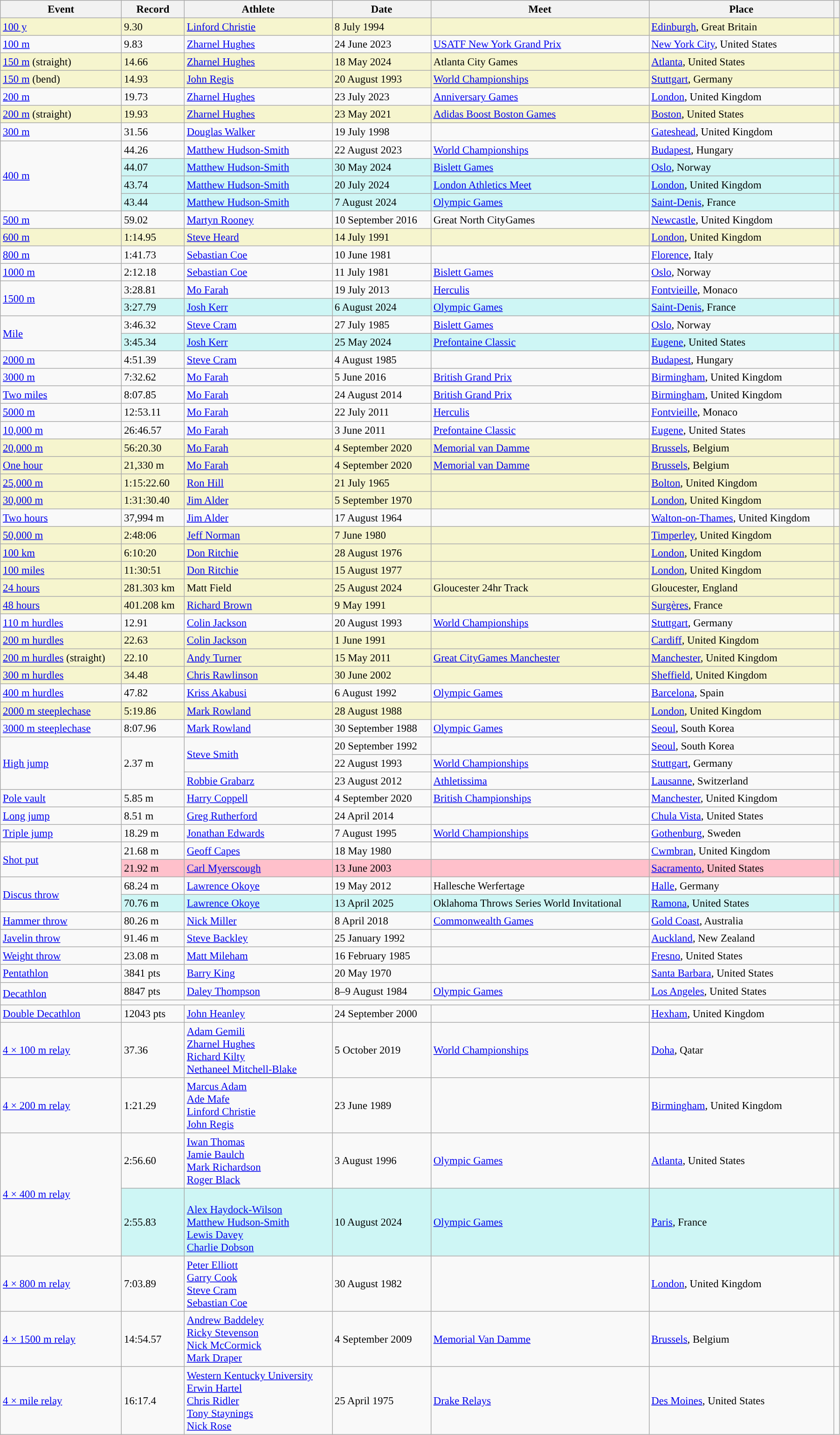<table class="wikitable sortable" style="font-size:95%; width: 95%;">
<tr>
<th>Event</th>
<th>Record</th>
<th>Athlete</th>
<th>Date</th>
<th>Meet</th>
<th>Place</th>
<th></th>
</tr>
<tr style="background:#f6F5CE;">
<td><a href='#'>100 y</a></td>
<td>9.30 </td>
<td><a href='#'>Linford Christie</a></td>
<td>8 July 1994</td>
<td></td>
<td><a href='#'>Edinburgh</a>, Great Britain</td>
<td></td>
</tr>
<tr>
<td><a href='#'>100 m</a></td>
<td>9.83 </td>
<td><a href='#'>Zharnel Hughes</a></td>
<td>24 June 2023</td>
<td><a href='#'>USATF New York Grand Prix</a></td>
<td><a href='#'>New York City</a>, United States</td>
<td></td>
</tr>
<tr style="background:#f6F5CE;">
<td><a href='#'>150 m</a> (straight)</td>
<td>14.66 </td>
<td><a href='#'>Zharnel Hughes</a></td>
<td>18 May 2024</td>
<td>Atlanta City Games</td>
<td><a href='#'>Atlanta</a>, United States</td>
<td></td>
</tr>
<tr style="background:#f6F5CE;">
<td><a href='#'>150 m</a> (bend)</td>
<td>14.93 </td>
<td><a href='#'>John Regis</a></td>
<td>20 August 1993</td>
<td><a href='#'>World Championships</a></td>
<td><a href='#'>Stuttgart</a>, Germany</td>
<td></td>
</tr>
<tr>
<td><a href='#'>200 m</a></td>
<td>19.73 </td>
<td><a href='#'>Zharnel Hughes</a></td>
<td>23 July 2023</td>
<td><a href='#'>Anniversary Games</a></td>
<td><a href='#'>London</a>, United Kingdom</td>
<td></td>
</tr>
<tr style="background:#f6F5CE;">
<td><a href='#'>200 m</a> (straight)</td>
<td>19.93 </td>
<td><a href='#'>Zharnel Hughes</a></td>
<td>23 May 2021</td>
<td><a href='#'>Adidas Boost Boston Games</a></td>
<td><a href='#'>Boston</a>, United States</td>
<td></td>
</tr>
<tr>
<td><a href='#'>300 m</a></td>
<td>31.56</td>
<td><a href='#'>Douglas Walker</a></td>
<td>19 July 1998</td>
<td></td>
<td><a href='#'>Gateshead</a>, United Kingdom</td>
<td></td>
</tr>
<tr>
<td rowspan=4><a href='#'>400 m</a></td>
<td>44.26</td>
<td><a href='#'>Matthew Hudson-Smith</a></td>
<td>22 August 2023</td>
<td><a href='#'>World Championships</a></td>
<td><a href='#'>Budapest</a>, Hungary</td>
<td></td>
</tr>
<tr bgcolor=#CEF6F5>
<td>44.07</td>
<td><a href='#'>Matthew Hudson-Smith</a></td>
<td>30 May 2024</td>
<td><a href='#'>Bislett Games</a></td>
<td><a href='#'>Oslo</a>, Norway</td>
<td></td>
</tr>
<tr bgcolor=#CEF6F5>
<td>43.74</td>
<td><a href='#'>Matthew Hudson-Smith</a></td>
<td>20 July 2024</td>
<td><a href='#'>London Athletics Meet</a></td>
<td><a href='#'>London</a>, United Kingdom</td>
<td></td>
</tr>
<tr bgcolor=#CEF6F5>
<td>43.44</td>
<td><a href='#'>Matthew Hudson-Smith</a></td>
<td>7 August 2024</td>
<td><a href='#'>Olympic Games</a></td>
<td><a href='#'>Saint-Denis</a>, France</td>
<td></td>
</tr>
<tr>
<td><a href='#'>500 m</a></td>
<td>59.02 </td>
<td><a href='#'>Martyn Rooney</a></td>
<td>10 September 2016</td>
<td>Great North CityGames</td>
<td><a href='#'>Newcastle</a>, United Kingdom</td>
<td></td>
</tr>
<tr style="background:#f6F5CE;">
<td><a href='#'>600 m</a></td>
<td>1:14.95</td>
<td><a href='#'>Steve Heard</a></td>
<td>14 July 1991</td>
<td></td>
<td><a href='#'>London</a>, United Kingdom</td>
<td></td>
</tr>
<tr>
<td><a href='#'>800 m</a></td>
<td>1:41.73</td>
<td><a href='#'>Sebastian Coe</a></td>
<td>10 June 1981</td>
<td></td>
<td><a href='#'>Florence</a>, Italy</td>
<td></td>
</tr>
<tr>
<td><a href='#'>1000 m</a></td>
<td>2:12.18</td>
<td><a href='#'>Sebastian Coe</a></td>
<td>11 July 1981</td>
<td><a href='#'>Bislett Games</a></td>
<td><a href='#'>Oslo</a>, Norway</td>
<td></td>
</tr>
<tr>
<td rowspan=2><a href='#'>1500 m</a></td>
<td>3:28.81</td>
<td><a href='#'>Mo Farah</a></td>
<td>19 July 2013</td>
<td><a href='#'>Herculis</a></td>
<td><a href='#'>Fontvieille</a>, Monaco</td>
<td></td>
</tr>
<tr bgcolor=#CEF6F5>
<td>3:27.79</td>
<td><a href='#'>Josh Kerr</a></td>
<td>6 August 2024</td>
<td><a href='#'>Olympic Games</a></td>
<td><a href='#'>Saint-Denis</a>, France</td>
<td></td>
</tr>
<tr>
<td rowspan=2><a href='#'>Mile</a></td>
<td>3:46.32</td>
<td><a href='#'>Steve Cram</a></td>
<td>27 July 1985</td>
<td><a href='#'>Bislett Games</a></td>
<td><a href='#'>Oslo</a>, Norway</td>
<td></td>
</tr>
<tr style="background:#CEF6F5">
<td>3:45.34</td>
<td><a href='#'>Josh Kerr</a></td>
<td>25 May 2024</td>
<td><a href='#'>Prefontaine Classic</a></td>
<td><a href='#'>Eugene</a>, United States</td>
<td></td>
</tr>
<tr>
<td><a href='#'>2000 m</a></td>
<td>4:51.39</td>
<td><a href='#'>Steve Cram</a></td>
<td>4 August 1985</td>
<td></td>
<td><a href='#'>Budapest</a>, Hungary</td>
<td></td>
</tr>
<tr>
<td><a href='#'>3000 m</a></td>
<td>7:32.62</td>
<td><a href='#'>Mo Farah</a></td>
<td>5 June 2016</td>
<td><a href='#'>British Grand Prix</a></td>
<td><a href='#'>Birmingham</a>, United Kingdom</td>
<td></td>
</tr>
<tr>
<td><a href='#'>Two miles</a></td>
<td>8:07.85</td>
<td><a href='#'>Mo Farah</a></td>
<td>24 August 2014</td>
<td><a href='#'>British Grand Prix</a></td>
<td><a href='#'>Birmingham</a>, United Kingdom</td>
<td></td>
</tr>
<tr>
<td><a href='#'>5000 m</a></td>
<td>12:53.11</td>
<td><a href='#'>Mo Farah</a></td>
<td>22 July 2011</td>
<td><a href='#'>Herculis</a></td>
<td><a href='#'>Fontvieille</a>, Monaco</td>
<td></td>
</tr>
<tr>
<td><a href='#'>10,000 m</a></td>
<td>26:46.57</td>
<td><a href='#'>Mo Farah</a></td>
<td>3 June 2011</td>
<td><a href='#'>Prefontaine Classic</a></td>
<td><a href='#'>Eugene</a>, United States</td>
<td></td>
</tr>
<tr style="background:#f6F5CE;">
<td><a href='#'>20,000 m</a></td>
<td>56:20.30</td>
<td><a href='#'>Mo Farah</a></td>
<td>4 September 2020</td>
<td><a href='#'>Memorial van Damme</a></td>
<td><a href='#'>Brussels</a>, Belgium</td>
<td></td>
</tr>
<tr style="background:#f6F5CE;">
<td><a href='#'>One hour</a></td>
<td>21,330 m</td>
<td><a href='#'>Mo Farah</a></td>
<td>4 September 2020</td>
<td><a href='#'>Memorial van Damme</a></td>
<td><a href='#'>Brussels</a>, Belgium</td>
<td></td>
</tr>
<tr style="background:#f6F5CE;">
<td><a href='#'>25,000 m</a></td>
<td>1:15:22.60</td>
<td><a href='#'>Ron Hill</a></td>
<td>21 July 1965</td>
<td></td>
<td><a href='#'>Bolton</a>, United Kingdom</td>
<td></td>
</tr>
<tr style="background:#f6F5CE;">
<td><a href='#'>30,000 m</a></td>
<td>1:31:30.40</td>
<td><a href='#'>Jim Alder</a></td>
<td>5 September 1970</td>
<td></td>
<td><a href='#'>London</a>, United Kingdom</td>
<td></td>
</tr>
<tr>
<td><a href='#'>Two hours</a></td>
<td>37,994 m</td>
<td><a href='#'>Jim Alder</a></td>
<td>17 August 1964</td>
<td></td>
<td><a href='#'>Walton-on-Thames</a>, United Kingdom</td>
<td></td>
</tr>
<tr style="background:#f6F5CE;">
<td><a href='#'>50,000 m</a></td>
<td>2:48:06</td>
<td><a href='#'>Jeff Norman</a></td>
<td>7 June 1980</td>
<td></td>
<td><a href='#'>Timperley</a>, United Kingdom</td>
<td></td>
</tr>
<tr style="background:#f6F5CE;">
<td><a href='#'>100 km</a></td>
<td>6:10:20</td>
<td><a href='#'>Don Ritchie</a></td>
<td>28 August 1976</td>
<td></td>
<td><a href='#'>London</a>, United Kingdom</td>
<td></td>
</tr>
<tr style="background:#f6F5CE;">
<td><a href='#'>100 miles</a></td>
<td>11:30:51</td>
<td><a href='#'>Don Ritchie</a></td>
<td>15 August 1977</td>
<td></td>
<td><a href='#'>London</a>, United Kingdom</td>
<td></td>
</tr>
<tr style="background:#f6F5CE;">
<td><a href='#'>24 hours</a></td>
<td>281.303 km</td>
<td>Matt Field</td>
<td>25 August 2024</td>
<td>Gloucester 24hr Track</td>
<td>Gloucester, England</td>
<td></td>
</tr>
<tr style="background:#f6F5CE;">
<td><a href='#'>48 hours</a></td>
<td>401.208 km</td>
<td><a href='#'>Richard Brown</a></td>
<td>9 May 1991</td>
<td></td>
<td><a href='#'>Surgères</a>, France</td>
<td></td>
</tr>
<tr>
<td><a href='#'>110 m hurdles</a></td>
<td>12.91 </td>
<td><a href='#'>Colin Jackson</a></td>
<td>20 August 1993</td>
<td><a href='#'>World Championships</a></td>
<td><a href='#'>Stuttgart</a>, Germany</td>
<td></td>
</tr>
<tr style="background:#f6F5CE;">
<td><a href='#'>200 m hurdles</a></td>
<td>22.63 </td>
<td><a href='#'>Colin Jackson</a></td>
<td>1 June 1991</td>
<td></td>
<td><a href='#'>Cardiff</a>, United Kingdom</td>
<td></td>
</tr>
<tr style="background:#f6F5CE;">
<td><a href='#'>200 m hurdles</a> (straight)</td>
<td>22.10  </td>
<td><a href='#'>Andy Turner</a></td>
<td>15 May 2011</td>
<td><a href='#'>Great CityGames Manchester</a></td>
<td><a href='#'>Manchester</a>, United Kingdom</td>
<td></td>
</tr>
<tr style="background:#f6F5CE;">
<td><a href='#'>300 m hurdles</a></td>
<td>34.48</td>
<td><a href='#'>Chris Rawlinson</a></td>
<td>30 June 2002</td>
<td></td>
<td><a href='#'>Sheffield</a>, United Kingdom</td>
<td></td>
</tr>
<tr>
<td><a href='#'>400 m hurdles</a></td>
<td>47.82</td>
<td><a href='#'>Kriss Akabusi</a></td>
<td>6 August 1992</td>
<td><a href='#'>Olympic Games</a></td>
<td><a href='#'>Barcelona</a>, Spain</td>
<td></td>
</tr>
<tr style="background:#f6F5CE;">
<td><a href='#'>2000 m steeplechase</a></td>
<td>5:19.86</td>
<td><a href='#'>Mark Rowland</a></td>
<td>28 August 1988</td>
<td></td>
<td><a href='#'>London</a>, United Kingdom</td>
<td></td>
</tr>
<tr>
<td><a href='#'>3000 m steeplechase</a></td>
<td>8:07.96</td>
<td><a href='#'>Mark Rowland</a></td>
<td>30 September 1988</td>
<td><a href='#'>Olympic Games</a></td>
<td><a href='#'>Seoul</a>, South Korea</td>
<td></td>
</tr>
<tr>
<td rowspan=3><a href='#'>High jump</a></td>
<td rowspan=3>2.37 m</td>
<td rowspan=2><a href='#'>Steve Smith</a></td>
<td>20 September 1992</td>
<td></td>
<td><a href='#'>Seoul</a>, South Korea</td>
<td></td>
</tr>
<tr>
<td>22 August 1993</td>
<td><a href='#'>World Championships</a></td>
<td><a href='#'>Stuttgart</a>, Germany</td>
<td></td>
</tr>
<tr>
<td><a href='#'>Robbie Grabarz</a></td>
<td>23 August 2012</td>
<td><a href='#'>Athletissima</a></td>
<td><a href='#'>Lausanne</a>, Switzerland</td>
<td></td>
</tr>
<tr>
<td><a href='#'>Pole vault</a></td>
<td>5.85 m</td>
<td><a href='#'>Harry Coppell</a></td>
<td>4 September 2020</td>
<td><a href='#'>British Championships</a></td>
<td><a href='#'>Manchester</a>, United Kingdom</td>
<td></td>
</tr>
<tr>
<td><a href='#'>Long jump</a></td>
<td>8.51 m </td>
<td><a href='#'>Greg Rutherford</a></td>
<td>24 April 2014</td>
<td></td>
<td><a href='#'>Chula Vista</a>, United States</td>
<td></td>
</tr>
<tr>
<td><a href='#'>Triple jump</a></td>
<td>18.29 m </td>
<td><a href='#'>Jonathan Edwards</a></td>
<td>7 August 1995</td>
<td><a href='#'>World Championships</a></td>
<td><a href='#'>Gothenburg</a>, Sweden</td>
<td></td>
</tr>
<tr>
<td rowspan=2><a href='#'>Shot put</a></td>
<td>21.68 m</td>
<td><a href='#'>Geoff Capes</a></td>
<td>18 May 1980</td>
<td></td>
<td><a href='#'>Cwmbran</a>, United Kingdom</td>
<td></td>
</tr>
<tr style="background:pink">
<td>21.92 m</td>
<td><a href='#'>Carl Myerscough</a></td>
<td>13 June 2003</td>
<td></td>
<td><a href='#'>Sacramento</a>, United States</td>
<td></td>
</tr>
<tr>
<td rowspan=2><a href='#'>Discus throw</a></td>
<td>68.24 m</td>
<td><a href='#'>Lawrence Okoye</a></td>
<td>19 May 2012</td>
<td>Hallesche Werfertage</td>
<td><a href='#'>Halle</a>, Germany</td>
<td></td>
</tr>
<tr bgcolor=#CEF6F5>
<td>70.76 m</td>
<td><a href='#'>Lawrence Okoye</a></td>
<td>13 April 2025</td>
<td>Oklahoma Throws Series World Invitational</td>
<td><a href='#'>Ramona</a>, United States</td>
<td></td>
</tr>
<tr>
<td><a href='#'>Hammer throw</a></td>
<td>80.26 m</td>
<td><a href='#'>Nick Miller</a></td>
<td>8 April 2018</td>
<td><a href='#'>Commonwealth Games</a></td>
<td><a href='#'>Gold Coast</a>, Australia</td>
<td></td>
</tr>
<tr>
<td><a href='#'>Javelin throw</a></td>
<td>91.46 m</td>
<td><a href='#'>Steve Backley</a></td>
<td>25 January 1992</td>
<td></td>
<td><a href='#'>Auckland</a>, New Zealand</td>
<td></td>
</tr>
<tr>
<td><a href='#'>Weight throw</a></td>
<td>23.08 m</td>
<td><a href='#'>Matt Mileham</a></td>
<td>16 February 1985</td>
<td></td>
<td><a href='#'>Fresno</a>, United States</td>
<td></td>
</tr>
<tr>
<td><a href='#'>Pentathlon</a></td>
<td>3841 pts</td>
<td><a href='#'>Barry King</a></td>
<td>20 May 1970</td>
<td></td>
<td><a href='#'>Santa Barbara</a>, United States</td>
<td></td>
</tr>
<tr>
<td rowspan=2><a href='#'>Decathlon</a></td>
<td>8847 pts</td>
<td><a href='#'>Daley Thompson</a></td>
<td>8–9 August 1984</td>
<td><a href='#'>Olympic Games</a></td>
<td><a href='#'>Los Angeles</a>, United States</td>
<td></td>
</tr>
<tr>
<td colspan=5></td>
<td></td>
</tr>
<tr>
<td><a href='#'>Double Decathlon</a></td>
<td>12043 pts</td>
<td><a href='#'>John Heanley</a></td>
<td>24 September 2000</td>
<td></td>
<td><a href='#'>Hexham</a>, United Kingdom</td>
<td></td>
</tr>
<tr>
<td><a href='#'>4 × 100 m relay</a></td>
<td>37.36</td>
<td><a href='#'>Adam Gemili</a><br><a href='#'>Zharnel Hughes</a><br><a href='#'>Richard Kilty</a><br><a href='#'>Nethaneel Mitchell-Blake</a></td>
<td>5 October 2019</td>
<td><a href='#'>World Championships</a></td>
<td><a href='#'>Doha</a>, Qatar</td>
<td></td>
</tr>
<tr>
<td><a href='#'>4 × 200 m relay</a></td>
<td>1:21.29</td>
<td><a href='#'>Marcus Adam</a><br><a href='#'>Ade Mafe</a><br><a href='#'>Linford Christie</a><br><a href='#'>John Regis</a></td>
<td>23 June 1989</td>
<td></td>
<td><a href='#'>Birmingham</a>, United Kingdom</td>
<td></td>
</tr>
<tr>
<td rowspan=2><a href='#'>4 × 400 m relay</a></td>
<td>2:56.60</td>
<td><a href='#'>Iwan Thomas</a><br><a href='#'>Jamie Baulch</a><br><a href='#'>Mark Richardson</a><br><a href='#'>Roger Black</a></td>
<td>3 August 1996</td>
<td><a href='#'>Olympic Games</a></td>
<td><a href='#'>Atlanta</a>, United States</td>
<td></td>
</tr>
<tr bgcolor="#CEF6F5">
<td>2:55.83</td>
<td><br><a href='#'>Alex Haydock-Wilson</a><br><a href='#'>Matthew Hudson-Smith</a><br><a href='#'>Lewis Davey</a><br><a href='#'>Charlie Dobson</a></td>
<td>10 August 2024</td>
<td><a href='#'>Olympic Games</a></td>
<td><a href='#'>Paris</a>, France</td>
<td></td>
</tr>
<tr>
<td><a href='#'>4 × 800 m relay</a></td>
<td>7:03.89</td>
<td><a href='#'>Peter Elliott</a><br><a href='#'>Garry Cook</a><br><a href='#'>Steve Cram</a><br><a href='#'>Sebastian Coe</a></td>
<td>30 August 1982</td>
<td></td>
<td><a href='#'>London</a>, United Kingdom</td>
<td></td>
</tr>
<tr>
<td><a href='#'>4 × 1500 m relay</a></td>
<td>14:54.57</td>
<td><a href='#'>Andrew Baddeley</a><br><a href='#'>Ricky Stevenson</a><br><a href='#'>Nick McCormick</a><br><a href='#'>Mark Draper</a></td>
<td>4 September 2009</td>
<td><a href='#'>Memorial Van Damme</a></td>
<td><a href='#'>Brussels</a>, Belgium</td>
<td></td>
</tr>
<tr>
<td><a href='#'>4 × mile relay</a></td>
<td>16:17.4</td>
<td><a href='#'>Western Kentucky University</a><br><a href='#'>Erwin Hartel</a><br><a href='#'>Chris Ridler</a><br><a href='#'>Tony Staynings</a><br><a href='#'>Nick Rose</a></td>
<td>25 April 1975</td>
<td><a href='#'>Drake Relays</a></td>
<td><a href='#'>Des Moines</a>, United States</td>
<td></td>
</tr>
</table>
